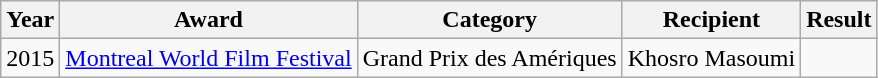<table class="wikitable sortable">
<tr>
<th>Year</th>
<th>Award</th>
<th>Category</th>
<th>Recipient</th>
<th>Result</th>
</tr>
<tr>
<td>2015</td>
<td><a href='#'>Montreal World Film Festival</a></td>
<td>Grand Prix des Amériques</td>
<td>Khosro Masoumi</td>
<td></td>
</tr>
</table>
